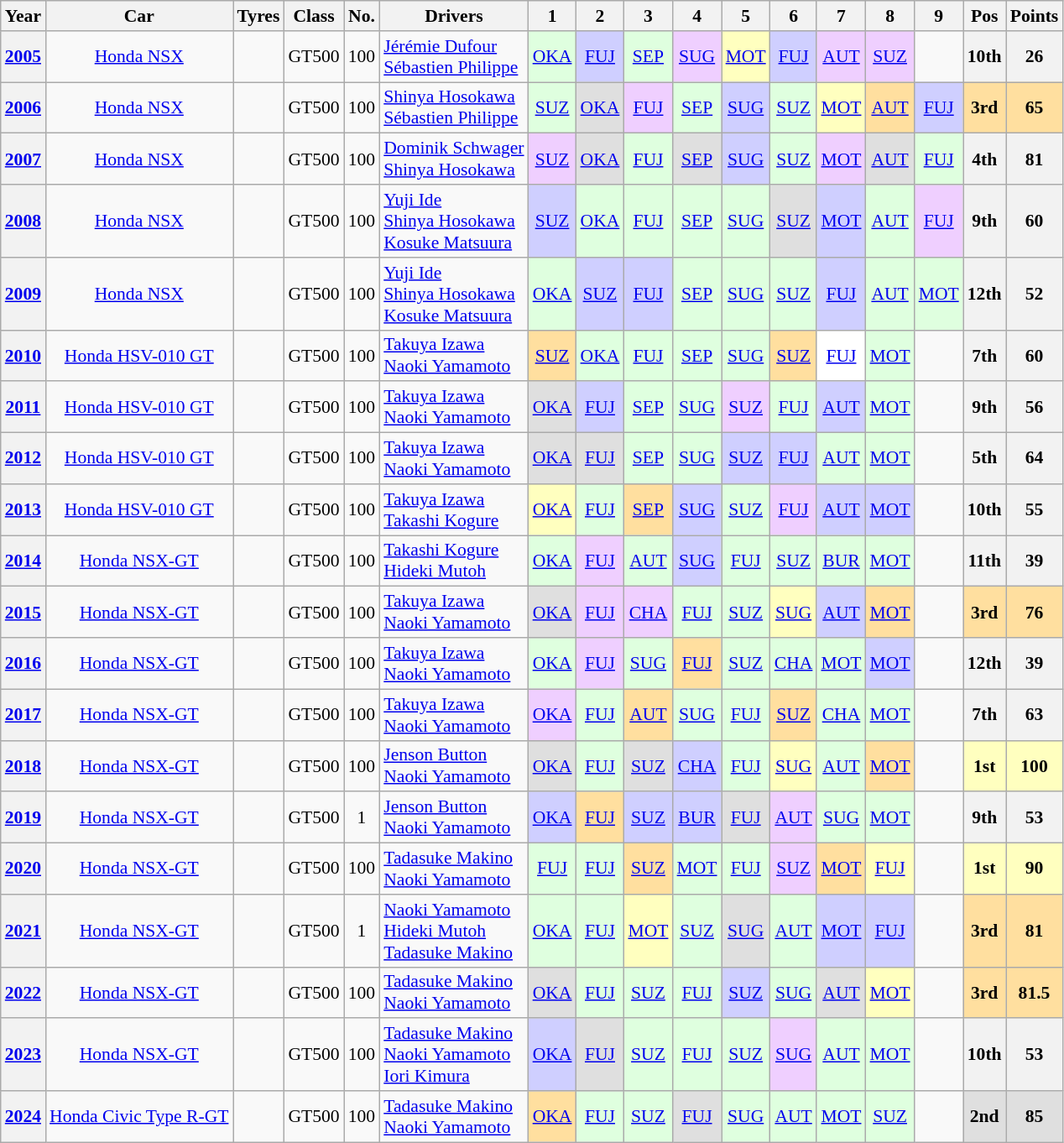<table class="wikitable" style="text-align:center; font-size:90%">
<tr>
<th>Year</th>
<th>Car</th>
<th>Tyres</th>
<th>Class</th>
<th>No.</th>
<th>Drivers</th>
<th>1</th>
<th>2</th>
<th>3</th>
<th>4</th>
<th>5</th>
<th>6</th>
<th>7</th>
<th>8</th>
<th>9</th>
<th>Pos</th>
<th>Points</th>
</tr>
<tr>
<th><a href='#'>2005</a></th>
<td><a href='#'>Honda NSX</a></td>
<td></td>
<td>GT500</td>
<td>100</td>
<td align="left"> <a href='#'>Jérémie Dufour</a><br> <a href='#'>Sébastien Philippe</a></td>
<td style="background:#dfffdf;"><a href='#'>OKA</a><br></td>
<td style="background:#cfcfff;"><a href='#'>FUJ</a><br></td>
<td style="background:#dfffdf;"><a href='#'>SEP</a><br></td>
<td style="background:#efcfff;"><a href='#'>SUG</a><br></td>
<td style="background:#ffffbf;"><a href='#'>MOT</a><br></td>
<td style="background:#cfcfff;"><a href='#'>FUJ</a><br></td>
<td style="background:#efcfff;"><a href='#'>AUT</a><br></td>
<td style="background:#efcfff;"><a href='#'>SUZ</a><br></td>
<td></td>
<th>10th</th>
<th>26</th>
</tr>
<tr>
<th><a href='#'>2006</a></th>
<td><a href='#'>Honda NSX</a></td>
<td></td>
<td>GT500</td>
<td>100</td>
<td align="left"> <a href='#'>Shinya Hosokawa</a><br> <a href='#'>Sébastien Philippe</a></td>
<td style="background:#dfffdf;"><a href='#'>SUZ</a><br></td>
<td style="background:#dfdfdf;"><a href='#'>OKA</a><br></td>
<td style="background:#efcfff;"><a href='#'>FUJ</a><br></td>
<td style="background:#dfffdf;"><a href='#'>SEP</a><br></td>
<td style="background:#cfcfff;"><a href='#'>SUG</a><br></td>
<td style="background:#dfffdf;"><a href='#'>SUZ</a><br></td>
<td style="background:#ffffbf;"><a href='#'>MOT</a><br></td>
<td style="background:#ffdf9f;"><a href='#'>AUT</a><br></td>
<td style="background:#cfcfff;"><a href='#'>FUJ</a><br></td>
<th style="background:#ffdf9f;">3rd</th>
<th style="background:#ffdf9f;">65</th>
</tr>
<tr>
<th><a href='#'>2007</a></th>
<td><a href='#'>Honda NSX</a></td>
<td></td>
<td>GT500</td>
<td>100</td>
<td align="left"> <a href='#'>Dominik Schwager</a><br> <a href='#'>Shinya Hosokawa</a></td>
<td style="background:#efcfff;"><a href='#'>SUZ</a><br></td>
<td style="background:#dfdfdf;"><a href='#'>OKA</a><br></td>
<td style="background:#dfffdf;"><a href='#'>FUJ</a><br></td>
<td style="background:#dfdfdf;"><a href='#'>SEP</a><br></td>
<td style="background:#cfcfff;"><a href='#'>SUG</a><br></td>
<td style="background:#dfffdf;"><a href='#'>SUZ</a><br></td>
<td style="background:#efcfff;"><a href='#'>MOT</a><br></td>
<td style="background:#dfdfdf;"><a href='#'>AUT</a><br></td>
<td style="background:#dfffdf;"><a href='#'>FUJ</a><br></td>
<th>4th</th>
<th>81</th>
</tr>
<tr>
<th><a href='#'>2008</a></th>
<td><a href='#'>Honda NSX</a></td>
<td></td>
<td>GT500</td>
<td>100</td>
<td align="left"> <a href='#'>Yuji Ide</a><br> <a href='#'>Shinya Hosokawa</a><br> <a href='#'>Kosuke Matsuura</a></td>
<td style="background:#cfcfff;"><a href='#'>SUZ</a><br></td>
<td style="background:#dfffdf;"><a href='#'>OKA</a><br></td>
<td style="background:#dfffdf;"><a href='#'>FUJ</a><br></td>
<td style="background:#dfffdf;"><a href='#'>SEP</a><br></td>
<td style="background:#dfffdf;"><a href='#'>SUG</a><br></td>
<td style="background:#dfdfdf;"><a href='#'>SUZ</a><br></td>
<td style="background:#cfcfff;"><a href='#'>MOT</a><br></td>
<td style="background:#dfffdf;"><a href='#'>AUT</a><br></td>
<td style="background:#efcfff;"><a href='#'>FUJ</a><br></td>
<th>9th</th>
<th>60</th>
</tr>
<tr>
<th><a href='#'>2009</a></th>
<td><a href='#'>Honda NSX</a></td>
<td></td>
<td>GT500</td>
<td>100</td>
<td align="left"> <a href='#'>Yuji Ide</a><br> <a href='#'>Shinya Hosokawa</a><br> <a href='#'>Kosuke Matsuura</a></td>
<td style="background:#dfffdf;"><a href='#'>OKA</a><br></td>
<td style="background:#cfcfff;"><a href='#'>SUZ</a><br></td>
<td style="background:#cfcfff;"><a href='#'>FUJ</a><br></td>
<td style="background:#dfffdf;"><a href='#'>SEP</a><br></td>
<td style="background:#dfffdf;"><a href='#'>SUG</a><br></td>
<td style="background:#dfffdf;"><a href='#'>SUZ</a><br></td>
<td style="background:#cfcfff;"><a href='#'>FUJ</a><br></td>
<td style="background:#dfffdf;"><a href='#'>AUT</a><br></td>
<td style="background:#dfffdf;"><a href='#'>MOT</a><br></td>
<th>12th</th>
<th>52</th>
</tr>
<tr>
<th><a href='#'>2010</a></th>
<td><a href='#'>Honda HSV-010 GT</a></td>
<td></td>
<td>GT500</td>
<td>100</td>
<td align="left"> <a href='#'>Takuya Izawa</a><br> <a href='#'>Naoki Yamamoto</a></td>
<td style="background:#ffdf9f;"><a href='#'>SUZ</a><br></td>
<td style="background:#dfffdf;"><a href='#'>OKA</a><br></td>
<td style="background:#dfffdf;"><a href='#'>FUJ</a><br></td>
<td style="background:#dfffdf;"><a href='#'>SEP</a><br></td>
<td style="background:#dfffdf;"><a href='#'>SUG</a><br></td>
<td style="background:#ffdf9f;"><a href='#'>SUZ</a><br></td>
<td style="background:#fff;"><a href='#'>FUJ</a><br></td>
<td style="background:#dfffdf;"><a href='#'>MOT</a><br></td>
<td></td>
<th>7th</th>
<th>60</th>
</tr>
<tr>
<th><a href='#'>2011</a></th>
<td><a href='#'>Honda HSV-010 GT</a></td>
<td></td>
<td>GT500</td>
<td>100</td>
<td align="left"> <a href='#'>Takuya Izawa</a><br> <a href='#'>Naoki Yamamoto</a></td>
<td style="background:#dfdfdf;"><a href='#'>OKA</a><br></td>
<td style="background:#cfcfff;"><a href='#'>FUJ</a><br></td>
<td style="background:#dfffdf;"><a href='#'>SEP</a><br></td>
<td style="background:#dfffdf;"><a href='#'>SUG</a><br></td>
<td style="background:#efcfff;"><a href='#'>SUZ</a><br></td>
<td style="background:#dfffdf;"><a href='#'>FUJ</a><br></td>
<td style="background:#cfcfff;"><a href='#'>AUT</a><br></td>
<td style="background:#dfffdf;"><a href='#'>MOT</a><br></td>
<td></td>
<th>9th</th>
<th>56</th>
</tr>
<tr>
<th><a href='#'>2012</a></th>
<td><a href='#'>Honda HSV-010 GT</a></td>
<td></td>
<td>GT500</td>
<td>100</td>
<td align="left"> <a href='#'>Takuya Izawa</a><br> <a href='#'>Naoki Yamamoto</a></td>
<td style="background:#dfdfdf;"><a href='#'>OKA</a><br></td>
<td style="background:#dfdfdf;"><a href='#'>FUJ</a><br></td>
<td style="background:#dfffdf;"><a href='#'>SEP</a><br></td>
<td style="background:#dfffdf;"><a href='#'>SUG</a><br></td>
<td style="background:#cfcfff;"><a href='#'>SUZ</a><br></td>
<td style="background:#cfcfff;"><a href='#'>FUJ</a><br></td>
<td style="background:#dfffdf;"><a href='#'>AUT</a><br></td>
<td style="background:#dfffdf;"><a href='#'>MOT</a><br></td>
<td></td>
<th>5th</th>
<th>64</th>
</tr>
<tr>
<th><a href='#'>2013</a></th>
<td><a href='#'>Honda HSV-010 GT</a></td>
<td></td>
<td>GT500</td>
<td>100</td>
<td align="left"> <a href='#'>Takuya Izawa</a><br> <a href='#'>Takashi Kogure</a></td>
<td style="background:#ffffbf;"><a href='#'>OKA</a><br></td>
<td style="background:#dfffdf;"><a href='#'>FUJ</a><br></td>
<td style="background:#ffdf9f;"><a href='#'>SEP</a><br></td>
<td style="background:#cfcfff;"><a href='#'>SUG</a><br></td>
<td style="background:#dfffdf;"><a href='#'>SUZ</a><br></td>
<td style="background:#efcfff;"><a href='#'>FUJ</a><br></td>
<td style="background:#cfcfff;"><a href='#'>AUT</a><br></td>
<td style="background:#cfcfff;"><a href='#'>MOT</a><br></td>
<td></td>
<th>10th</th>
<th>55</th>
</tr>
<tr>
<th><a href='#'>2014</a></th>
<td><a href='#'>Honda NSX-GT</a></td>
<td></td>
<td>GT500</td>
<td>100</td>
<td align="left"> <a href='#'>Takashi Kogure</a><br> <a href='#'>Hideki Mutoh</a></td>
<td style="background:#dfffdf;"><a href='#'>OKA</a><br></td>
<td style="background:#efcfff;"><a href='#'>FUJ</a><br></td>
<td style="background:#dfffdf;"><a href='#'>AUT</a><br></td>
<td style="background:#cfcfff;"><a href='#'>SUG</a><br></td>
<td style="background:#dfffdf;"><a href='#'>FUJ</a><br></td>
<td style="background:#dfffdf;"><a href='#'>SUZ</a><br></td>
<td style="background:#dfffdf;"><a href='#'>BUR</a><br></td>
<td style="background:#dfffdf;"><a href='#'>MOT</a><br></td>
<td></td>
<th>11th</th>
<th>39</th>
</tr>
<tr>
<th><a href='#'>2015</a></th>
<td><a href='#'>Honda NSX-GT</a></td>
<td></td>
<td>GT500</td>
<td>100</td>
<td align="left"> <a href='#'>Takuya Izawa</a><br> <a href='#'>Naoki Yamamoto</a></td>
<td style="background:#dfdfdf;"><a href='#'>OKA</a><br></td>
<td style="background:#efcfff;"><a href='#'>FUJ</a><br></td>
<td style="background:#efcfff;"><a href='#'>CHA</a><br></td>
<td style="background:#dfffdf;"><a href='#'>FUJ</a><br></td>
<td style="background:#dfffdf;"><a href='#'>SUZ</a><br></td>
<td style="background:#ffffbf;"><a href='#'>SUG</a><br></td>
<td style="background:#cfcfff;"><a href='#'>AUT</a><br></td>
<td style="background:#ffdf9f;"><a href='#'>MOT</a><br></td>
<td></td>
<th style="background:#ffdf9f;">3rd</th>
<th style="background:#ffdf9f;">76</th>
</tr>
<tr>
<th><a href='#'>2016</a></th>
<td><a href='#'>Honda NSX-GT</a></td>
<td></td>
<td>GT500</td>
<td>100</td>
<td align="left"> <a href='#'>Takuya Izawa</a><br> <a href='#'>Naoki Yamamoto</a></td>
<td style="background:#dfffdf;"><a href='#'>OKA</a><br></td>
<td style="background:#efcfff;"><a href='#'>FUJ</a><br></td>
<td style="background:#dfffdf;"><a href='#'>SUG</a><br></td>
<td style="background:#ffdf9f;"><a href='#'>FUJ</a><br></td>
<td style="background:#dfffdf;"><a href='#'>SUZ</a><br></td>
<td style="background:#dfffdf;"><a href='#'>CHA</a><br></td>
<td style="background:#dfffdf;"><a href='#'>MOT</a><br></td>
<td style="background:#cfcfff;"><a href='#'>MOT</a><br></td>
<td></td>
<th>12th</th>
<th>39</th>
</tr>
<tr>
<th><a href='#'>2017</a></th>
<td><a href='#'>Honda NSX-GT</a></td>
<td></td>
<td>GT500</td>
<td>100</td>
<td align="left"> <a href='#'>Takuya Izawa</a><br> <a href='#'>Naoki Yamamoto</a></td>
<td style="background:#efcfff;"><a href='#'>OKA</a><br></td>
<td style="background:#dfffdf;"><a href='#'>FUJ</a><br></td>
<td style="background:#ffdf9f;"><a href='#'>AUT</a><br></td>
<td style="background:#dfffdf;"><a href='#'>SUG</a><br></td>
<td style="background:#dfffdf;"><a href='#'>FUJ</a><br></td>
<td style="background:#ffdf9f;"><a href='#'>SUZ</a><br></td>
<td style="background:#dfffdf;"><a href='#'>CHA</a><br></td>
<td style="background:#dfffdf;"><a href='#'>MOT</a><br></td>
<td></td>
<th>7th</th>
<th>63</th>
</tr>
<tr>
<th><a href='#'>2018</a></th>
<td><a href='#'>Honda NSX-GT</a></td>
<td></td>
<td>GT500</td>
<td>100</td>
<td align="left"> <a href='#'>Jenson Button</a><br> <a href='#'>Naoki Yamamoto</a></td>
<td style="background:#dfdfdf;"><a href='#'>OKA</a><br></td>
<td style="background:#dfffdf;"><a href='#'>FUJ</a><br></td>
<td style="background:#dfdfdf;"><a href='#'>SUZ</a><br></td>
<td style="background:#cfcfff;"><a href='#'>CHA</a><br></td>
<td style="background:#dfffdf;"><a href='#'>FUJ</a><br></td>
<td style="background:#ffffbf;"><a href='#'>SUG</a><br></td>
<td style="background:#dfffdf;"><a href='#'>AUT</a><br></td>
<td style="background:#ffdf9f;"><a href='#'>MOT</a><br></td>
<td></td>
<th style="background:#ffffbf;">1st</th>
<th style="background:#ffffbf;">100</th>
</tr>
<tr>
<th><a href='#'>2019</a></th>
<td><a href='#'>Honda NSX-GT</a></td>
<td></td>
<td>GT500</td>
<td>1</td>
<td align="left"> <a href='#'>Jenson Button</a><br> <a href='#'>Naoki Yamamoto</a></td>
<td style="background:#cfcfff;"><a href='#'>OKA</a><br></td>
<td style="background:#ffdf9f;"><a href='#'>FUJ</a><br></td>
<td style="background:#cfcfff;"><a href='#'>SUZ</a><br></td>
<td style="background:#cfcfff;"><a href='#'>BUR</a><br></td>
<td style="background:#dfdfdf;"><a href='#'>FUJ</a><br></td>
<td style="background:#efcfff;"><a href='#'>AUT</a><br></td>
<td style="background:#dfffdf;"><a href='#'>SUG</a><br></td>
<td style="background:#dfffdf;"><a href='#'>MOT</a><br></td>
<td></td>
<th>9th</th>
<th>53</th>
</tr>
<tr>
<th><a href='#'>2020</a></th>
<td><a href='#'>Honda NSX-GT</a></td>
<td></td>
<td>GT500</td>
<td>100</td>
<td align="left"> <a href='#'>Tadasuke Makino</a><br> <a href='#'>Naoki Yamamoto</a></td>
<td style="background:#dfffdf;"><a href='#'>FUJ</a><br></td>
<td style="background:#dfffdf;"><a href='#'>FUJ</a><br></td>
<td style="background:#ffdf9f;"><a href='#'>SUZ</a><br></td>
<td style="background:#dfffdf;"><a href='#'>MOT</a><br></td>
<td style="background:#dfffdf;"><a href='#'>FUJ</a><br></td>
<td style="background:#efcfff;"><a href='#'>SUZ</a><br></td>
<td style="background:#ffdf9f;"><a href='#'>MOT</a><br></td>
<td style="background:#ffffbf;"><a href='#'>FUJ</a><br></td>
<td></td>
<th style="background:#ffffbf;">1st</th>
<th style="background:#ffffbf;">90</th>
</tr>
<tr>
<th><a href='#'>2021</a></th>
<td><a href='#'>Honda NSX-GT</a></td>
<td></td>
<td>GT500</td>
<td>1</td>
<td align="left"> <a href='#'>Naoki Yamamoto</a><br> <a href='#'>Hideki Mutoh</a><br> <a href='#'>Tadasuke Makino</a></td>
<td style="background:#dfffdf;"><a href='#'>OKA</a><br></td>
<td style="background:#dfffdf;"><a href='#'>FUJ</a><br></td>
<td style="background:#ffffbf;"><a href='#'>MOT</a><br></td>
<td style="background:#dfffdf;"><a href='#'>SUZ</a><br></td>
<td style="background:#dfdfdf;"><a href='#'>SUG</a><br></td>
<td style="background:#dfffdf;"><a href='#'>AUT</a><br></td>
<td style="background:#cfcfff;"><a href='#'>MOT</a><br></td>
<td style="background:#cfcfff;"><a href='#'>FUJ</a><br></td>
<td></td>
<th style="background:#ffdf9f;">3rd</th>
<th style="background:#ffdf9f;">81</th>
</tr>
<tr>
<th><a href='#'>2022</a></th>
<td><a href='#'>Honda NSX-GT</a></td>
<td></td>
<td>GT500</td>
<td>100</td>
<td align="left"> <a href='#'>Tadasuke Makino</a><br> <a href='#'>Naoki Yamamoto</a></td>
<td style="background:#dfdfdf;"><a href='#'>OKA</a><br></td>
<td style="background:#dfffdf;"><a href='#'>FUJ</a><br></td>
<td style="background:#dfffdf;"><a href='#'>SUZ</a><br></td>
<td style="background:#dfffdf;"><a href='#'>FUJ</a><br></td>
<td style="background:#cfcfff;"><a href='#'>SUZ</a><br></td>
<td style="background:#dfffdf;"><a href='#'>SUG</a><br></td>
<td style="background:#dfdfdf;"><a href='#'>AUT</a><br></td>
<td style="background:#ffffbf;"><a href='#'>MOT</a><br></td>
<td></td>
<th style="background:#ffdf9f;">3rd</th>
<th style="background:#ffdf9f;">81.5</th>
</tr>
<tr>
<th><a href='#'>2023</a></th>
<td><a href='#'>Honda NSX-GT</a></td>
<td></td>
<td>GT500</td>
<td>100</td>
<td align="left"> <a href='#'>Tadasuke Makino</a><br> <a href='#'>Naoki Yamamoto</a><br> <a href='#'>Iori Kimura</a></td>
<td style="background:#cfcfff;"><a href='#'>OKA</a><br></td>
<td style="background:#dfdfdf;"><a href='#'>FUJ</a><br></td>
<td style="background:#dfffdf;"><a href='#'>SUZ</a><br></td>
<td style="background:#dfffdf;"><a href='#'>FUJ</a><br></td>
<td style="background:#dfffdf;"><a href='#'>SUZ</a><br></td>
<td style="background:#efcfff;"><a href='#'>SUG</a><br></td>
<td style="background:#dfffdf;"><a href='#'>AUT</a><br></td>
<td style="background:#dfffdf;"><a href='#'>MOT</a><br></td>
<td></td>
<th>10th</th>
<th>53</th>
</tr>
<tr>
<th><a href='#'>2024</a></th>
<td><a href='#'>Honda Civic Type R-GT</a></td>
<td></td>
<td>GT500</td>
<td>100</td>
<td align="left"> <a href='#'>Tadasuke Makino</a><br> <a href='#'>Naoki Yamamoto</a></td>
<td style="background:#ffdf9f;"><a href='#'>OKA</a><br></td>
<td style="background:#dfffdf;"><a href='#'>FUJ</a><br></td>
<td style="background:#dfffdf;"><a href='#'>SUZ</a><br></td>
<td style="background:#dfdfdf;"><a href='#'>FUJ</a><br></td>
<td style="background:#dfffdf;"><a href='#'>SUG</a><br></td>
<td style="background:#dfffdf;"><a href='#'>AUT</a><br></td>
<td style="background:#dfffdf;"><a href='#'>MOT</a><br></td>
<td style="background:#dfffdf;"><a href='#'>SUZ</a><br></td>
<td></td>
<th style="background:#dfdfdf;">2nd</th>
<th style="background:#dfdfdf;">85</th>
</tr>
</table>
